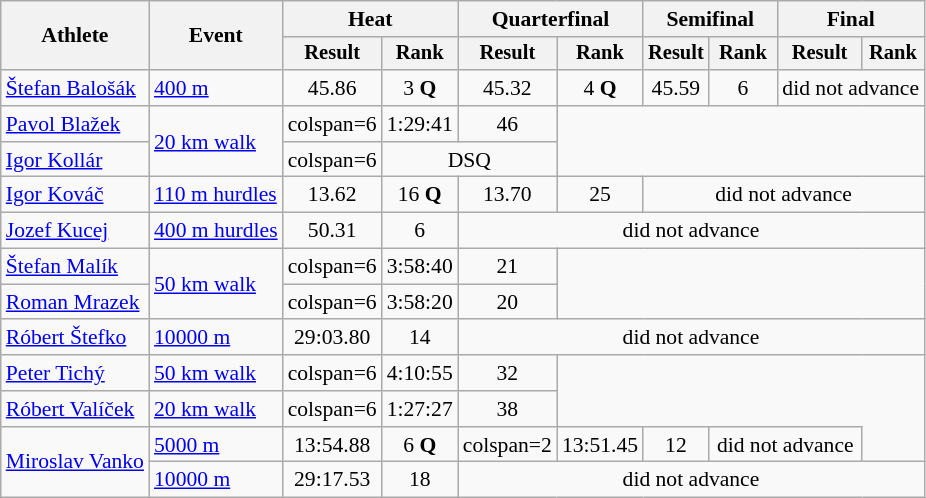<table class=wikitable style="font-size:90%">
<tr>
<th rowspan="2">Athlete</th>
<th rowspan="2">Event</th>
<th colspan="2">Heat</th>
<th colspan="2">Quarterfinal</th>
<th colspan="2">Semifinal</th>
<th colspan="2">Final</th>
</tr>
<tr style="font-size:95%">
<th>Result</th>
<th>Rank</th>
<th>Result</th>
<th>Rank</th>
<th>Result</th>
<th>Rank</th>
<th>Result</th>
<th>Rank</th>
</tr>
<tr align=center>
<td align=left><a href='#'>Štefan Balošák</a></td>
<td align=left><a href='#'>400 m</a></td>
<td>45.86</td>
<td>3 <strong>Q</strong></td>
<td>45.32</td>
<td>4 <strong>Q</strong></td>
<td>45.59</td>
<td>6</td>
<td colspan=2>did not advance</td>
</tr>
<tr align=center>
<td align=left><a href='#'>Pavol Blažek</a></td>
<td align=left rowspan=2><a href='#'>20 km walk</a></td>
<td>colspan=6 </td>
<td>1:29:41</td>
<td>46</td>
</tr>
<tr align=center>
<td align=left><a href='#'>Igor Kollár</a></td>
<td>colspan=6 </td>
<td colspan=2>DSQ</td>
</tr>
<tr align=center>
<td align=left><a href='#'>Igor Kováč</a></td>
<td align=left><a href='#'>110 m hurdles</a></td>
<td>13.62</td>
<td>16 <strong>Q</strong></td>
<td>13.70</td>
<td>25</td>
<td colspan=4>did not advance</td>
</tr>
<tr align=center>
<td align=left><a href='#'>Jozef Kucej</a></td>
<td align=left><a href='#'>400 m hurdles</a></td>
<td>50.31</td>
<td>6</td>
<td colspan=6>did not advance</td>
</tr>
<tr align=center>
<td align=left><a href='#'>Štefan Malík</a></td>
<td align=left rowspan=2><a href='#'>50 km walk</a></td>
<td>colspan=6 </td>
<td>3:58:40</td>
<td>21</td>
</tr>
<tr align=center>
<td align=left><a href='#'>Roman Mrazek</a></td>
<td>colspan=6 </td>
<td>3:58:20</td>
<td>20</td>
</tr>
<tr align=center>
<td align=left><a href='#'>Róbert Štefko</a></td>
<td align=left><a href='#'>10000 m</a></td>
<td>29:03.80</td>
<td>14</td>
<td colspan=6>did not advance</td>
</tr>
<tr align=center>
<td align=left><a href='#'>Peter Tichý</a></td>
<td align=left><a href='#'>50 km walk</a></td>
<td>colspan=6 </td>
<td>4:10:55</td>
<td>32</td>
</tr>
<tr align=center>
<td align=left><a href='#'>Róbert Valíček</a></td>
<td align=left><a href='#'>20 km walk</a></td>
<td>colspan=6 </td>
<td>1:27:27</td>
<td>38</td>
</tr>
<tr align=center>
<td align=left rowspan=2><a href='#'>Miroslav Vanko</a></td>
<td align=left><a href='#'>5000 m</a></td>
<td>13:54.88</td>
<td>6 <strong>Q</strong></td>
<td>colspan=2 </td>
<td>13:51.45</td>
<td>12</td>
<td colspan=2>did not advance</td>
</tr>
<tr align=center>
<td align=left><a href='#'>10000 m</a></td>
<td>29:17.53</td>
<td>18</td>
<td colspan=6>did not advance</td>
</tr>
</table>
